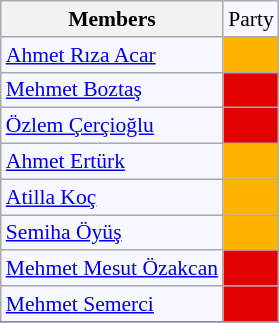<table class=wikitable style="border:1px solid #8888aa; background-color:#f7f8ff; padding:0px; font-size:90%;">
<tr>
<th>Members</th>
<td>Party</td>
</tr>
<tr>
<td><a href='#'>Ahmet Rıza Acar</a></td>
<td style="background: #ffb300"></td>
</tr>
<tr>
<td><a href='#'>Mehmet Boztaş</a></td>
<td style="background: #e30000"></td>
</tr>
<tr>
<td><a href='#'>Özlem Çerçioğlu</a></td>
<td style="background: #e30000"></td>
</tr>
<tr>
<td><a href='#'>Ahmet Ertürk</a></td>
<td style="background: #ffb300"></td>
</tr>
<tr>
<td><a href='#'>Atilla Koç</a></td>
<td style="background: #ffb300"></td>
</tr>
<tr>
<td><a href='#'>Semiha Öyüş</a></td>
<td style="background: #ffb300"></td>
</tr>
<tr>
<td><a href='#'>Mehmet Mesut Özakcan</a></td>
<td style="background: #e30000"></td>
</tr>
<tr>
<td><a href='#'>Mehmet Semerci</a></td>
<td style="background: #e30000"></td>
</tr>
<tr>
</tr>
</table>
